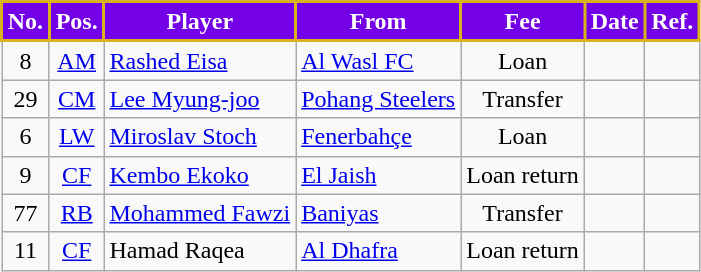<table class="wikitable" style="text-align:center;">
<tr>
<th style="color:#FFFFFF; background:#7300E6; border:2px solid #D8B31B;">No.</th>
<th style="color:#FFFFFF; background:#7300E6; border:2px solid #D8B31B;">Pos.</th>
<th style="color:#FFFFFF; background:#7300E6; border:2px solid #D8B31B;">Player</th>
<th style="color:#FFFFFF; background:#7300E6; border:2px solid #D8B31B;">From</th>
<th style="color:#FFFFFF; background:#7300E6; border:2px solid #D8B31B;">Fee</th>
<th style="color:#FFFFFF; background:#7300E6; border:2px solid #D8B31B;">Date</th>
<th style="color:#FFFFFF; background:#7300E6; border:2px solid #D8B31B;">Ref.</th>
</tr>
<tr>
<td>8</td>
<td><a href='#'>AM</a></td>
<td align=left> <a href='#'>Rashed Eisa</a></td>
<td align=left> <a href='#'>Al Wasl FC</a></td>
<td>Loan</td>
<td></td>
<td></td>
</tr>
<tr>
<td>29</td>
<td><a href='#'>CM</a></td>
<td align=left> <a href='#'>Lee Myung-joo</a></td>
<td align=left> <a href='#'>Pohang Steelers</a></td>
<td>Transfer</td>
<td></td>
<td></td>
</tr>
<tr>
<td>6</td>
<td><a href='#'>LW</a></td>
<td align=left> <a href='#'>Miroslav Stoch</a></td>
<td align=left> <a href='#'>Fenerbahçe</a></td>
<td>Loan</td>
<td></td>
<td></td>
</tr>
<tr>
<td>9</td>
<td><a href='#'>CF</a></td>
<td align=left> <a href='#'>Kembo Ekoko</a></td>
<td align=left> <a href='#'>El Jaish</a></td>
<td>Loan return</td>
<td></td>
<td></td>
</tr>
<tr>
<td>77</td>
<td><a href='#'>RB</a></td>
<td align=left> <a href='#'>Mohammed Fawzi</a></td>
<td align=left> <a href='#'>Baniyas</a></td>
<td>Transfer</td>
<td></td>
<td></td>
</tr>
<tr>
<td>11</td>
<td><a href='#'>CF</a></td>
<td align=left> Hamad Raqea</td>
<td align=left> <a href='#'>Al Dhafra</a></td>
<td>Loan return</td>
<td></td>
<td></td>
</tr>
</table>
